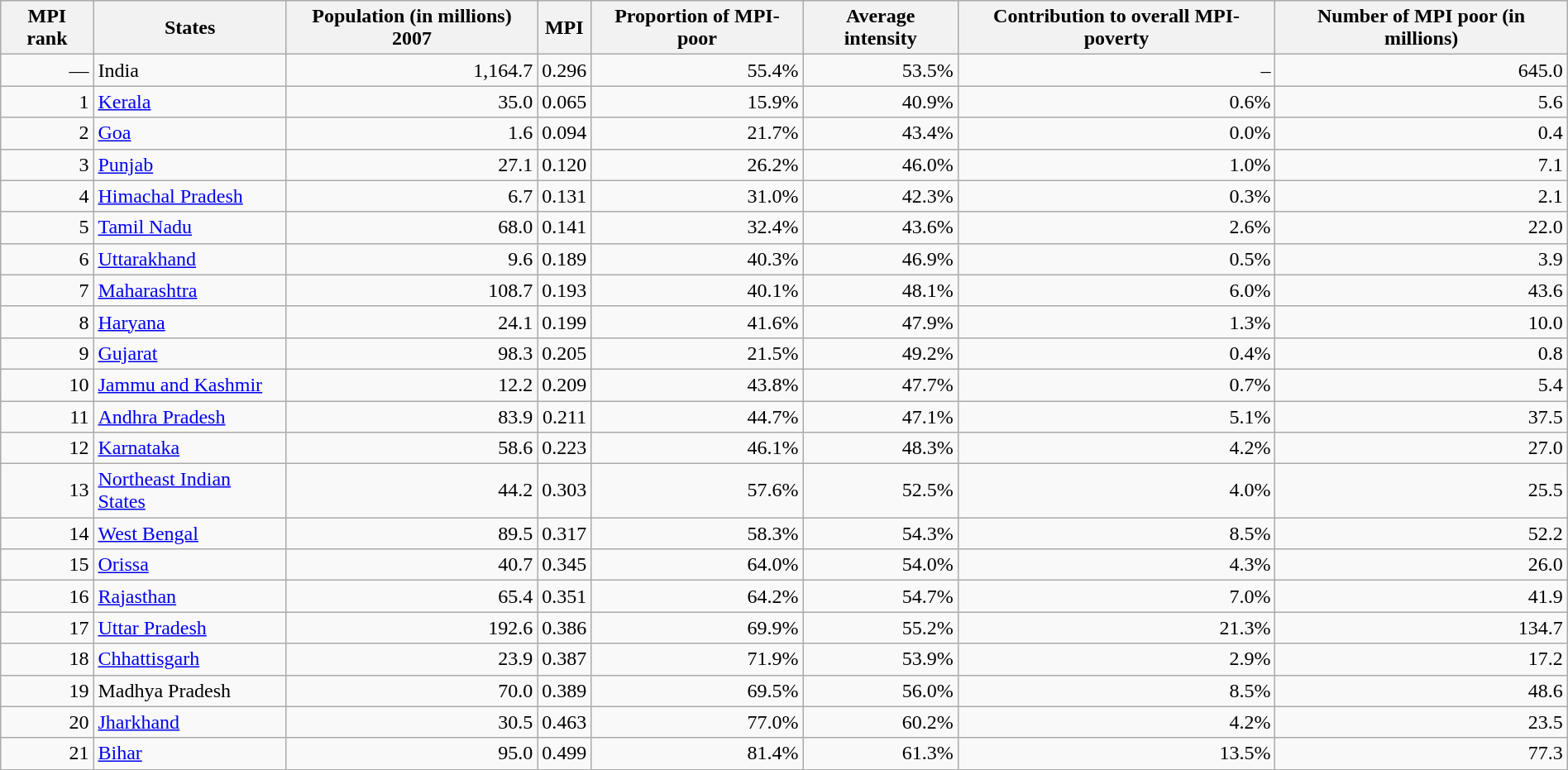<table class="wikitable sortable collapsible collapsed" style="margin-left:auto;margin-right:auto;text-align: right">
<tr>
<th>MPI rank</th>
<th>States</th>
<th>Population (in millions) 2007</th>
<th>MPI</th>
<th>Proportion of MPI-poor</th>
<th>Average intensity</th>
<th>Contribution to overall MPI-poverty</th>
<th>Number of MPI poor (in millions)</th>
</tr>
<tr>
<td>—</td>
<td style="text-align:left;">India</td>
<td>1,164.7</td>
<td>0.296</td>
<td>55.4%</td>
<td>53.5%</td>
<td>–</td>
<td>645.0</td>
</tr>
<tr>
<td>1</td>
<td style="text-align:left;"><a href='#'>Kerala</a></td>
<td>35.0</td>
<td>0.065</td>
<td>15.9%</td>
<td>40.9%</td>
<td>0.6%</td>
<td>5.6</td>
</tr>
<tr>
<td>2</td>
<td style="text-align:left;"><a href='#'>Goa</a></td>
<td>1.6</td>
<td>0.094</td>
<td>21.7%</td>
<td>43.4%</td>
<td>0.0%</td>
<td>0.4</td>
</tr>
<tr>
<td>3</td>
<td style="text-align:left;"><a href='#'>Punjab</a></td>
<td>27.1</td>
<td>0.120</td>
<td>26.2%</td>
<td>46.0%</td>
<td>1.0%</td>
<td>7.1</td>
</tr>
<tr>
<td>4</td>
<td style="text-align:left;"><a href='#'>Himachal Pradesh</a></td>
<td>6.7</td>
<td>0.131</td>
<td>31.0%</td>
<td>42.3%</td>
<td>0.3%</td>
<td>2.1</td>
</tr>
<tr>
<td>5</td>
<td style="text-align:left;"><a href='#'>Tamil Nadu</a></td>
<td>68.0</td>
<td>0.141</td>
<td>32.4%</td>
<td>43.6%</td>
<td>2.6%</td>
<td>22.0</td>
</tr>
<tr>
<td>6</td>
<td style="text-align:left;"><a href='#'>Uttarakhand</a></td>
<td>9.6</td>
<td>0.189</td>
<td>40.3%</td>
<td>46.9%</td>
<td>0.5%</td>
<td>3.9</td>
</tr>
<tr>
<td>7</td>
<td style="text-align:left;"><a href='#'>Maharashtra</a></td>
<td>108.7</td>
<td>0.193</td>
<td>40.1%</td>
<td>48.1%</td>
<td>6.0%</td>
<td>43.6</td>
</tr>
<tr>
<td>8</td>
<td style="text-align:left;"><a href='#'>Haryana</a></td>
<td>24.1</td>
<td>0.199</td>
<td>41.6%</td>
<td>47.9%</td>
<td>1.3%</td>
<td>10.0</td>
</tr>
<tr>
<td>9</td>
<td style="text-align:left;"><a href='#'>Gujarat</a></td>
<td>98.3</td>
<td>0.205</td>
<td>21.5%</td>
<td>49.2%</td>
<td>0.4%</td>
<td>0.8</td>
</tr>
<tr>
<td>10</td>
<td style="text-align:left;"><a href='#'>Jammu and Kashmir</a></td>
<td>12.2</td>
<td>0.209</td>
<td>43.8%</td>
<td>47.7%</td>
<td>0.7%</td>
<td>5.4</td>
</tr>
<tr>
<td>11</td>
<td style="text-align:left;"><a href='#'>Andhra Pradesh</a></td>
<td>83.9</td>
<td>0.211</td>
<td>44.7%</td>
<td>47.1%</td>
<td>5.1%</td>
<td>37.5</td>
</tr>
<tr>
<td>12</td>
<td style="text-align:left;"><a href='#'>Karnataka</a></td>
<td>58.6</td>
<td>0.223</td>
<td>46.1%</td>
<td>48.3%</td>
<td>4.2%</td>
<td>27.0</td>
</tr>
<tr>
<td>13</td>
<td style="text-align:left;"><a href='#'>Northeast Indian States</a></td>
<td>44.2</td>
<td>0.303</td>
<td>57.6%</td>
<td>52.5%</td>
<td>4.0%</td>
<td>25.5</td>
</tr>
<tr>
<td>14</td>
<td style="text-align:left;"><a href='#'>West Bengal</a></td>
<td>89.5</td>
<td>0.317</td>
<td>58.3%</td>
<td>54.3%</td>
<td>8.5%</td>
<td>52.2</td>
</tr>
<tr>
<td>15</td>
<td style="text-align:left;"><a href='#'>Orissa</a></td>
<td>40.7</td>
<td>0.345</td>
<td>64.0%</td>
<td>54.0%</td>
<td>4.3%</td>
<td>26.0</td>
</tr>
<tr>
<td>16</td>
<td style="text-align:left;"><a href='#'>Rajasthan</a></td>
<td>65.4</td>
<td>0.351</td>
<td>64.2%</td>
<td>54.7%</td>
<td>7.0%</td>
<td>41.9</td>
</tr>
<tr>
<td>17</td>
<td style="text-align:left;"><a href='#'>Uttar Pradesh</a></td>
<td>192.6</td>
<td>0.386</td>
<td>69.9%</td>
<td>55.2%</td>
<td>21.3%</td>
<td>134.7</td>
</tr>
<tr>
<td>18</td>
<td style="text-align:left;"><a href='#'>Chhattisgarh</a></td>
<td>23.9</td>
<td>0.387</td>
<td>71.9%</td>
<td>53.9%</td>
<td>2.9%</td>
<td>17.2</td>
</tr>
<tr>
<td>19</td>
<td style="text-align:left;">Madhya Pradesh</td>
<td>70.0</td>
<td>0.389</td>
<td>69.5%</td>
<td>56.0%</td>
<td>8.5%</td>
<td>48.6</td>
</tr>
<tr>
<td>20</td>
<td style="text-align:left;"><a href='#'>Jharkhand</a></td>
<td>30.5</td>
<td>0.463</td>
<td>77.0%</td>
<td>60.2%</td>
<td>4.2%</td>
<td>23.5</td>
</tr>
<tr>
<td>21</td>
<td style="text-align:left;"><a href='#'>Bihar</a></td>
<td>95.0</td>
<td>0.499</td>
<td>81.4%</td>
<td>61.3%</td>
<td>13.5%</td>
<td>77.3</td>
</tr>
</table>
